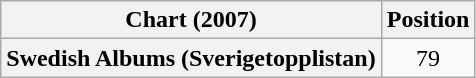<table class="wikitable plainrowheaders" style="text-align:center">
<tr>
<th scope="col">Chart (2007)</th>
<th scope="col">Position</th>
</tr>
<tr>
<th scope="row">Swedish Albums (Sverigetopplistan)</th>
<td>79</td>
</tr>
</table>
